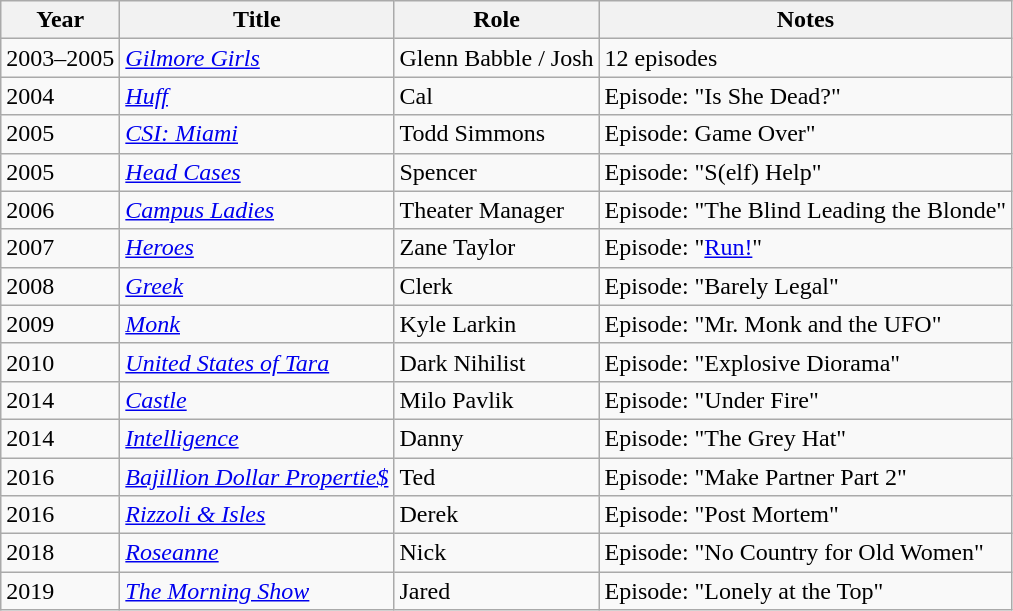<table class="wikitable sortable">
<tr>
<th>Year</th>
<th>Title</th>
<th>Role</th>
<th>Notes</th>
</tr>
<tr>
<td>2003–2005</td>
<td><em><a href='#'>Gilmore Girls</a></em></td>
<td>Glenn Babble / Josh</td>
<td>12 episodes</td>
</tr>
<tr>
<td>2004</td>
<td><a href='#'><em>Huff</em></a></td>
<td>Cal</td>
<td>Episode: "Is She Dead?"</td>
</tr>
<tr>
<td>2005</td>
<td><em><a href='#'>CSI: Miami</a></em></td>
<td>Todd Simmons</td>
<td>Episode: Game Over"</td>
</tr>
<tr>
<td>2005</td>
<td><em><a href='#'>Head Cases</a></em></td>
<td>Spencer</td>
<td>Episode: "S(elf) Help"</td>
</tr>
<tr>
<td>2006</td>
<td><em><a href='#'>Campus Ladies</a></em></td>
<td>Theater Manager</td>
<td>Episode: "The Blind Leading the Blonde"</td>
</tr>
<tr>
<td>2007</td>
<td><a href='#'><em>Heroes</em></a></td>
<td>Zane Taylor</td>
<td>Episode: "<a href='#'>Run!</a>"</td>
</tr>
<tr>
<td>2008</td>
<td><a href='#'><em>Greek</em></a></td>
<td>Clerk</td>
<td>Episode: "Barely Legal"</td>
</tr>
<tr>
<td>2009</td>
<td><a href='#'><em>Monk</em></a></td>
<td>Kyle Larkin</td>
<td>Episode: "Mr. Monk and the UFO"</td>
</tr>
<tr>
<td>2010</td>
<td><em><a href='#'>United States of Tara</a></em></td>
<td>Dark Nihilist</td>
<td>Episode: "Explosive Diorama"</td>
</tr>
<tr>
<td>2014</td>
<td><a href='#'><em>Castle</em></a></td>
<td>Milo Pavlik</td>
<td>Episode: "Under Fire"</td>
</tr>
<tr>
<td>2014</td>
<td><a href='#'><em>Intelligence</em></a></td>
<td>Danny</td>
<td>Episode: "The Grey Hat"</td>
</tr>
<tr>
<td>2016</td>
<td><em><a href='#'>Bajillion Dollar Propertie$</a></em></td>
<td>Ted</td>
<td>Episode: "Make Partner Part 2"</td>
</tr>
<tr>
<td>2016</td>
<td><em><a href='#'>Rizzoli & Isles</a></em></td>
<td>Derek</td>
<td>Episode: "Post Mortem"</td>
</tr>
<tr>
<td>2018</td>
<td><em><a href='#'>Roseanne</a></em></td>
<td>Nick</td>
<td>Episode: "No Country for Old Women"</td>
</tr>
<tr>
<td>2019</td>
<td><a href='#'><em>The Morning Show</em></a></td>
<td>Jared</td>
<td>Episode: "Lonely at the Top"</td>
</tr>
</table>
